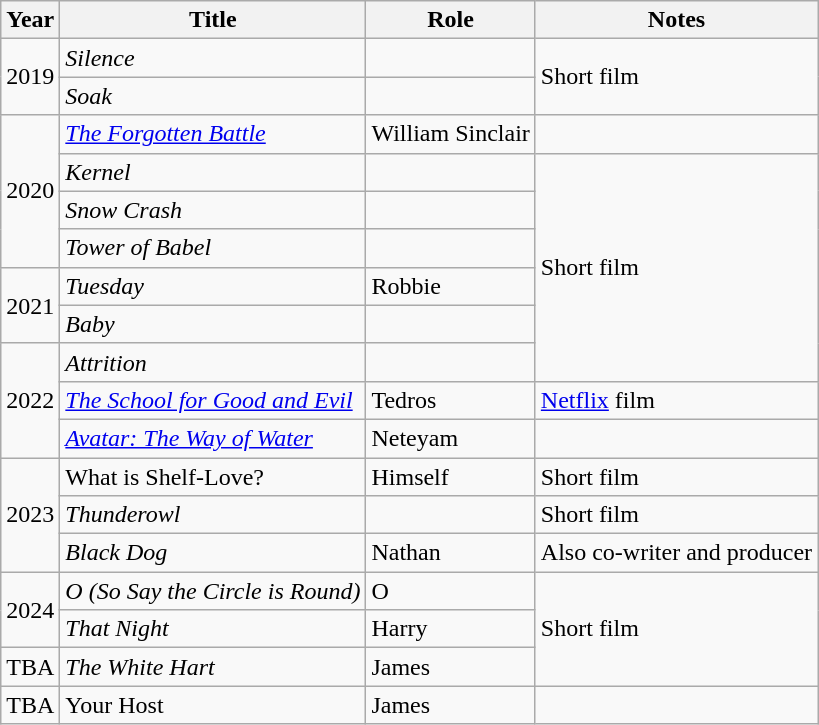<table class="wikitable sortable">
<tr>
<th>Year</th>
<th>Title</th>
<th>Role</th>
<th class="unsortable">Notes</th>
</tr>
<tr>
<td rowspan="2">2019</td>
<td><em>Silence</em></td>
<td></td>
<td rowspan=2>Short film</td>
</tr>
<tr>
<td><em>Soak</em></td>
<td></td>
</tr>
<tr>
<td rowspan="4">2020</td>
<td><em><a href='#'>The Forgotten Battle</a></em></td>
<td>William Sinclair</td>
<td></td>
</tr>
<tr>
<td><em>Kernel</em></td>
<td></td>
<td rowspan=6>Short film</td>
</tr>
<tr>
<td><em>Snow Crash</em></td>
</tr>
<tr>
<td><em>Tower of Babel</em></td>
<td></td>
</tr>
<tr>
<td rowspan="2">2021</td>
<td><em>Tuesday</em></td>
<td>Robbie</td>
</tr>
<tr>
<td><em>Baby</em></td>
<td></td>
</tr>
<tr>
<td rowspan="3">2022</td>
<td><em>Attrition</em></td>
<td></td>
</tr>
<tr>
<td><em><a href='#'>The School for Good and Evil</a></em></td>
<td>Tedros</td>
<td><a href='#'>Netflix</a> film</td>
</tr>
<tr>
<td><em><a href='#'>Avatar: The Way of Water</a></em></td>
<td>Neteyam</td>
<td></td>
</tr>
<tr>
<td rowspan="3">2023</td>
<td>What is Shelf-Love?</td>
<td>Himself</td>
<td>Short film</td>
</tr>
<tr>
<td><em>Thunderowl</em></td>
<td></td>
<td>Short film</td>
</tr>
<tr>
<td><em>Black Dog</em></td>
<td>Nathan</td>
<td>Also co-writer and producer</td>
</tr>
<tr>
<td rowspan="2">2024</td>
<td><em>O (So Say the Circle is Round)</em></td>
<td>O</td>
<td rowspan="3">Short film</td>
</tr>
<tr>
<td><em>That Night</em></td>
<td>Harry</td>
</tr>
<tr>
<td>TBA</td>
<td><em>The White Hart</em></td>
<td>James</td>
</tr>
<tr>
<td>TBA</td>
<td>Your Host</td>
<td>James</td>
<td></td>
</tr>
</table>
